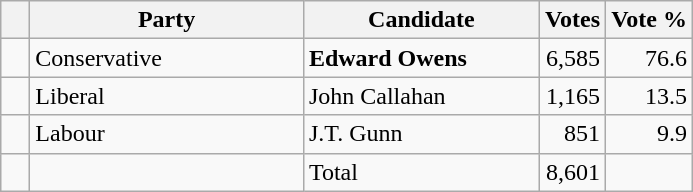<table class="wikitable">
<tr>
<th></th>
<th scope="col" width="175">Party</th>
<th scope="col" width="150">Candidate</th>
<th>Votes</th>
<th>Vote %</th>
</tr>
<tr>
<td>   </td>
<td>Conservative</td>
<td><strong>Edward Owens</strong></td>
<td align=right>6,585</td>
<td align=right>76.6</td>
</tr>
<tr>
<td>   </td>
<td>Liberal</td>
<td>John Callahan</td>
<td align=right>1,165</td>
<td align=right>13.5</td>
</tr>
<tr>
<td>   </td>
<td>Labour</td>
<td>J.T. Gunn</td>
<td align=right>851</td>
<td align=right>9.9</td>
</tr>
<tr>
<td></td>
<td></td>
<td>Total</td>
<td align=right>8,601</td>
<td></td>
</tr>
</table>
